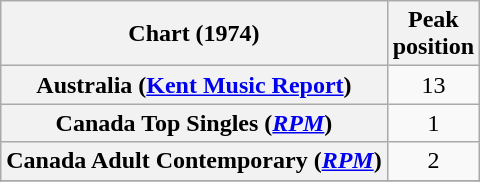<table class="wikitable sortable plainrowheaders" style="text-align:center">
<tr>
<th scope="col">Chart (1974)</th>
<th scope="col">Peak<br>position</th>
</tr>
<tr>
<th scope="row">Australia (<a href='#'>Kent Music Report</a>)</th>
<td>13</td>
</tr>
<tr>
<th scope="row">Canada Top Singles (<em><a href='#'>RPM</a></em>)</th>
<td>1</td>
</tr>
<tr>
<th scope="row">Canada Adult Contemporary (<em><a href='#'>RPM</a></em>)</th>
<td>2</td>
</tr>
<tr>
</tr>
<tr>
</tr>
<tr>
</tr>
<tr>
</tr>
<tr>
</tr>
</table>
